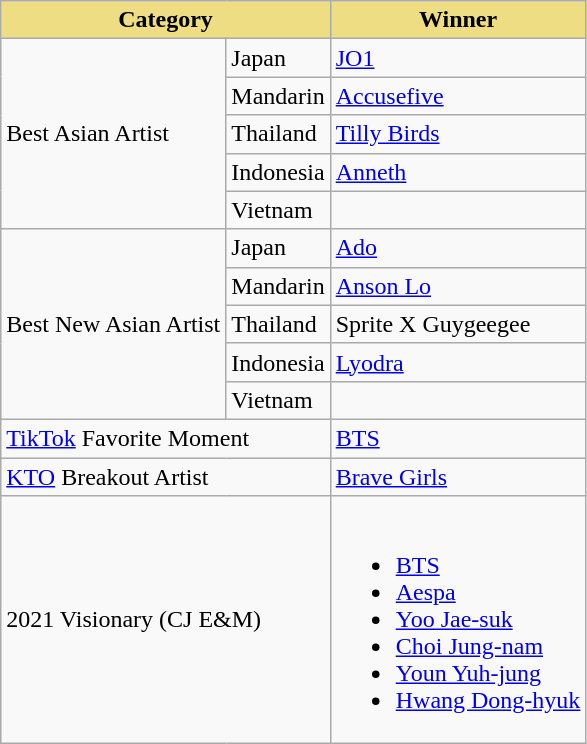<table class="wikitable">
<tr>
<th colspan="2" style="background:#EEDD82">Category</th>
<th style="background:#EEDD82">Winner</th>
</tr>
<tr>
<td rowspan="5">Best Asian Artist</td>
<td>Japan</td>
<td><a href='#'>JO1</a></td>
</tr>
<tr>
<td>Mandarin</td>
<td><a href='#'>Accusefive</a></td>
</tr>
<tr>
<td>Thailand</td>
<td><a href='#'>Tilly Birds</a></td>
</tr>
<tr>
<td>Indonesia</td>
<td><a href='#'>Anneth</a></td>
</tr>
<tr>
<td>Vietnam</td>
<td></td>
</tr>
<tr>
<td rowspan="5">Best New Asian Artist</td>
<td>Japan</td>
<td><a href='#'>Ado</a></td>
</tr>
<tr>
<td>Mandarin</td>
<td><a href='#'>Anson Lo</a></td>
</tr>
<tr>
<td>Thailand</td>
<td>Sprite X Guygeegee</td>
</tr>
<tr>
<td>Indonesia</td>
<td><a href='#'>Lyodra</a></td>
</tr>
<tr>
<td>Vietnam</td>
<td></td>
</tr>
<tr>
<td colspan="2"><a href='#'>TikTok</a> Favorite Moment</td>
<td><a href='#'>BTS</a></td>
</tr>
<tr>
<td colspan="2"><a href='#'>KTO</a> Breakout Artist</td>
<td><a href='#'>Brave Girls</a></td>
</tr>
<tr>
<td colspan="2">2021 Visionary (CJ E&M)</td>
<td><br><ul><li><a href='#'>BTS</a></li><li><a href='#'>Aespa</a></li><li><a href='#'>Yoo Jae-suk</a></li><li><a href='#'>Choi Jung-nam</a></li><li><a href='#'>Youn Yuh-jung</a></li><li><a href='#'>Hwang Dong-hyuk</a></li></ul></td>
</tr>
</table>
